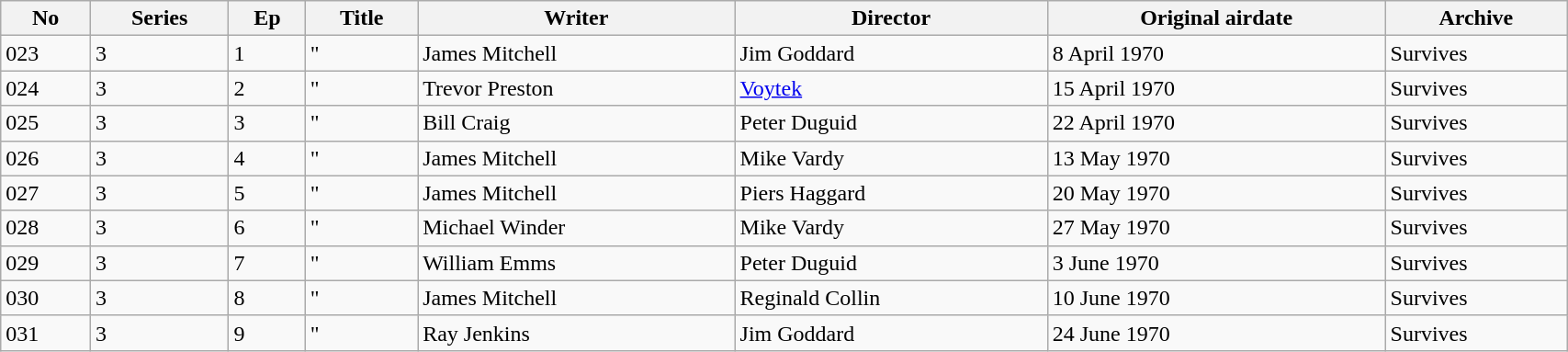<table class="wikitable sortable" style="width:90%;">
<tr>
<th scope="col">No</th>
<th scope="col">Series</th>
<th scope="col">Ep</th>
<th scope="col">Title</th>
<th scope="col">Writer</th>
<th scope="col">Director</th>
<th scope="col">Original airdate</th>
<th scope="col">Archive</th>
</tr>
<tr>
<td>023</td>
<td>3</td>
<td>1</td>
<td>''</td>
<td>James Mitchell</td>
<td>Jim Goddard</td>
<td>8 April 1970</td>
<td>Survives</td>
</tr>
<tr>
<td>024</td>
<td>3</td>
<td>2</td>
<td>''</td>
<td>Trevor Preston</td>
<td><a href='#'>Voytek</a></td>
<td>15 April 1970</td>
<td>Survives</td>
</tr>
<tr>
<td>025</td>
<td>3</td>
<td>3</td>
<td>''</td>
<td>Bill Craig</td>
<td>Peter Duguid</td>
<td>22 April 1970</td>
<td>Survives</td>
</tr>
<tr>
<td>026</td>
<td>3</td>
<td>4</td>
<td>''</td>
<td>James Mitchell</td>
<td>Mike Vardy</td>
<td>13 May 1970</td>
<td>Survives</td>
</tr>
<tr>
<td>027</td>
<td>3</td>
<td>5</td>
<td>''</td>
<td>James Mitchell</td>
<td>Piers Haggard</td>
<td>20 May 1970</td>
<td>Survives</td>
</tr>
<tr>
<td>028</td>
<td>3</td>
<td>6</td>
<td>''</td>
<td>Michael Winder</td>
<td>Mike Vardy</td>
<td>27 May 1970</td>
<td>Survives</td>
</tr>
<tr>
<td>029</td>
<td>3</td>
<td>7</td>
<td>''</td>
<td>William Emms</td>
<td>Peter Duguid</td>
<td>3 June 1970</td>
<td>Survives</td>
</tr>
<tr>
<td>030</td>
<td>3</td>
<td>8</td>
<td>''</td>
<td>James Mitchell</td>
<td>Reginald Collin</td>
<td>10 June 1970</td>
<td>Survives</td>
</tr>
<tr>
<td>031</td>
<td>3</td>
<td>9</td>
<td>''</td>
<td>Ray Jenkins</td>
<td>Jim Goddard</td>
<td>24 June 1970</td>
<td>Survives</td>
</tr>
</table>
